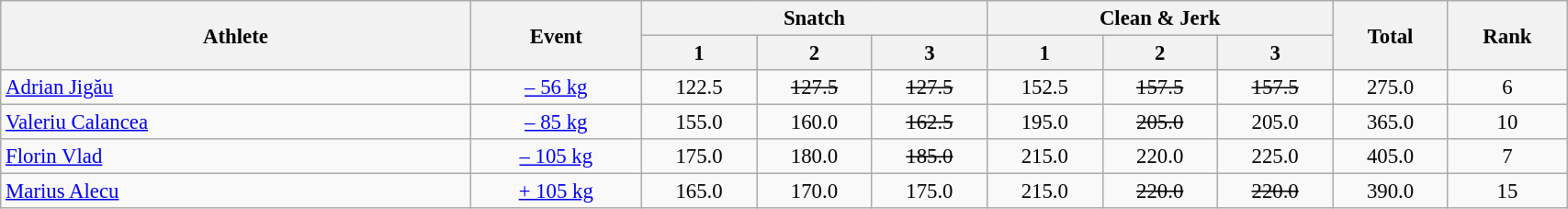<table class=wikitable style="font-size:95%" width="90%">
<tr>
<th rowspan="2">Athlete</th>
<th rowspan="2">Event</th>
<th colspan="3">Snatch</th>
<th colspan="3">Clean & Jerk</th>
<th rowspan="2">Total</th>
<th rowspan="2">Rank</th>
</tr>
<tr>
<th>1</th>
<th>2</th>
<th>3</th>
<th>1</th>
<th>2</th>
<th>3</th>
</tr>
<tr>
<td width=30%><a href='#'>Adrian Jigău</a></td>
<td align=center><a href='#'>– 56 kg</a></td>
<td align=center>122.5</td>
<td align=center><s>127.5</s></td>
<td align=center><s>127.5</s></td>
<td align=center>152.5</td>
<td align=center><s>157.5</s></td>
<td align=center><s>157.5</s></td>
<td align=center>275.0</td>
<td align=center>6</td>
</tr>
<tr>
<td width=30%><a href='#'>Valeriu Calancea</a></td>
<td align=center><a href='#'>– 85 kg</a></td>
<td align=center>155.0</td>
<td align=center>160.0</td>
<td align=center><s>162.5</s></td>
<td align=center>195.0</td>
<td align=center><s>205.0</s></td>
<td align=center>205.0</td>
<td align=center>365.0</td>
<td align=center>10</td>
</tr>
<tr>
<td width=30%><a href='#'>Florin Vlad</a></td>
<td align=center><a href='#'>– 105 kg</a></td>
<td align=center>175.0</td>
<td align=center>180.0</td>
<td align=center><s>185.0</s></td>
<td align=center>215.0</td>
<td align=center>220.0</td>
<td align=center>225.0</td>
<td align=center>405.0</td>
<td align=center>7</td>
</tr>
<tr>
<td width=30%><a href='#'>Marius Alecu</a></td>
<td align=center><a href='#'>+ 105 kg</a></td>
<td align=center>165.0</td>
<td align=center>170.0</td>
<td align=center>175.0</td>
<td align=center>215.0</td>
<td align=center><s>220.0</s></td>
<td align=center><s>220.0</s></td>
<td align=center>390.0</td>
<td align=center>15</td>
</tr>
</table>
